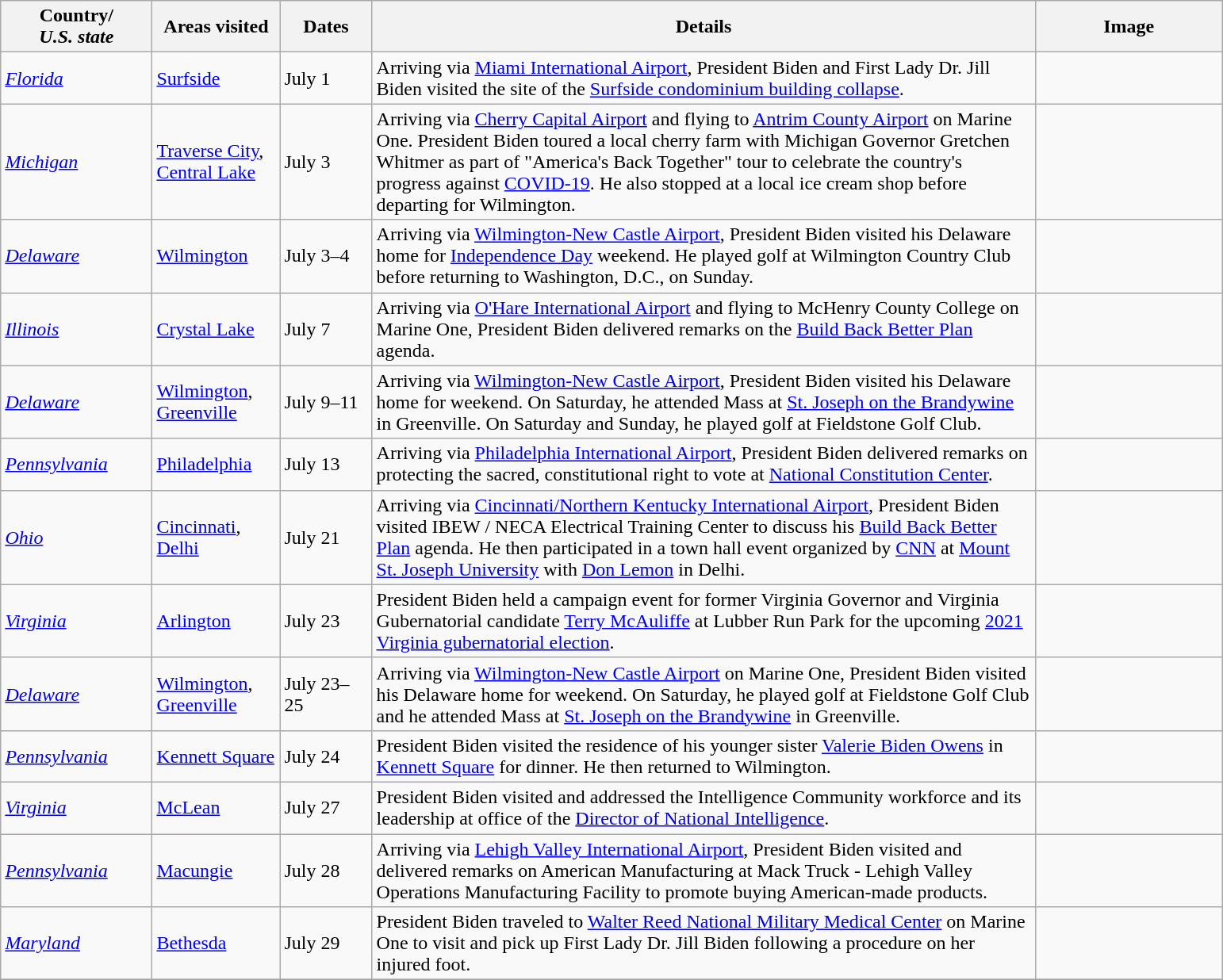<table class="wikitable" style="margin: 1em auto 1em auto">
<tr>
<th width=120>Country/<br><em>U.S. state</em></th>
<th width=100>Areas visited</th>
<th width=70>Dates</th>
<th width=550>Details</th>
<th width=150>Image</th>
</tr>
<tr>
<td> <em><a href='#'>Florida</a></em></td>
<td><a href='#'>Surfside</a></td>
<td>July 1</td>
<td>Arriving via <a href='#'>Miami International Airport</a>, President Biden and First Lady Dr. Jill Biden visited the site of the <a href='#'>Surfside condominium building collapse</a>.</td>
<td></td>
</tr>
<tr>
<td> <em><a href='#'>Michigan</a></em></td>
<td><a href='#'>Traverse City</a>, <a href='#'>Central Lake</a></td>
<td>July 3</td>
<td>Arriving via <a href='#'>Cherry Capital Airport</a> and flying to <a href='#'>Antrim County Airport</a> on Marine One. President Biden toured a local cherry farm with Michigan Governor Gretchen Whitmer as part of  "America's Back Together" tour to celebrate the country's progress against <a href='#'>COVID-19</a>. He also stopped at a local ice cream shop before departing for Wilmington.</td>
<td></td>
</tr>
<tr>
<td> <em><a href='#'>Delaware</a></em></td>
<td><a href='#'>Wilmington</a></td>
<td>July 3–4</td>
<td>Arriving via <a href='#'>Wilmington-New Castle Airport</a>, President Biden visited his Delaware home for <a href='#'>Independence Day</a> weekend. He played golf at Wilmington Country Club before returning to Washington, D.C., on Sunday.</td>
<td></td>
</tr>
<tr>
<td> <em><a href='#'>Illinois</a></em></td>
<td><a href='#'>Crystal Lake</a></td>
<td>July 7</td>
<td>Arriving via <a href='#'>O'Hare International Airport</a> and flying to McHenry County College on Marine One, President Biden delivered remarks on the <a href='#'>Build Back Better Plan</a> agenda.</td>
<td></td>
</tr>
<tr>
<td> <em><a href='#'>Delaware</a></em></td>
<td><a href='#'>Wilmington</a>, <a href='#'>Greenville</a></td>
<td>July 9–11</td>
<td>Arriving via <a href='#'>Wilmington-New Castle Airport</a>, President Biden visited his Delaware home for weekend. On Saturday, he attended Mass at <a href='#'>St. Joseph on the Brandywine</a> in Greenville. On Saturday and Sunday, he played golf at Fieldstone Golf Club.</td>
<td></td>
</tr>
<tr>
<td> <em><a href='#'>Pennsylvania</a></em></td>
<td><a href='#'>Philadelphia</a></td>
<td>July 13</td>
<td>Arriving via <a href='#'>Philadelphia International Airport</a>, President Biden delivered remarks  on protecting the sacred, constitutional right to vote at <a href='#'>National Constitution Center</a>.</td>
<td></td>
</tr>
<tr>
<td> <em><a href='#'>Ohio</a></em></td>
<td><a href='#'>Cincinnati</a>, <a href='#'>Delhi</a></td>
<td>July 21</td>
<td>Arriving via <a href='#'>Cincinnati/Northern Kentucky International Airport</a>, President Biden visited IBEW / NECA Electrical Training Center to discuss his <a href='#'>Build Back Better Plan</a> agenda. He then participated in a town hall event organized by <a href='#'>CNN</a> at <a href='#'>Mount St. Joseph University</a> with <a href='#'>Don Lemon</a> in Delhi.</td>
<td></td>
</tr>
<tr>
<td> <em><a href='#'>Virginia</a></em></td>
<td><a href='#'>Arlington</a></td>
<td>July 23</td>
<td>President Biden held a campaign event for former Virginia Governor and Virginia Gubernatorial candidate <a href='#'>Terry McAuliffe</a> at Lubber Run Park for the upcoming <a href='#'>2021 Virginia gubernatorial election</a>.</td>
<td></td>
</tr>
<tr>
<td> <em><a href='#'>Delaware</a></em></td>
<td><a href='#'>Wilmington</a>, <a href='#'>Greenville</a></td>
<td>July 23–25</td>
<td>Arriving via <a href='#'>Wilmington-New Castle Airport</a> on Marine One, President Biden visited his Delaware home for weekend. On Saturday, he played golf at Fieldstone Golf Club and he attended Mass at <a href='#'>St. Joseph on the Brandywine</a> in Greenville.</td>
<td></td>
</tr>
<tr>
<td> <em><a href='#'>Pennsylvania</a></em></td>
<td><a href='#'>Kennett Square</a></td>
<td>July 24</td>
<td>President Biden visited the residence of his younger sister <a href='#'>Valerie Biden Owens</a> in <a href='#'>Kennett Square</a> for dinner. He then returned to Wilmington.</td>
<td></td>
</tr>
<tr>
<td> <em><a href='#'>Virginia</a></em></td>
<td><a href='#'>McLean</a></td>
<td>July 27</td>
<td>President Biden visited and addressed the Intelligence Community workforce and its leadership at office of the <a href='#'>Director of National Intelligence</a>.</td>
<td></td>
</tr>
<tr>
<td> <em><a href='#'>Pennsylvania</a></em></td>
<td><a href='#'>Macungie</a></td>
<td>July 28</td>
<td>Arriving via <a href='#'>Lehigh Valley International Airport</a>, President Biden visited and delivered remarks on American Manufacturing at Mack Truck - Lehigh Valley Operations Manufacturing Facility to promote buying American-made products.</td>
<td></td>
</tr>
<tr>
<td> <em><a href='#'>Maryland</a></em></td>
<td><a href='#'>Bethesda</a></td>
<td>July 29</td>
<td>President Biden traveled to <a href='#'>Walter Reed National Military Medical Center</a> on Marine One to visit and pick up First Lady Dr. Jill Biden following a procedure on her injured foot.</td>
<td></td>
</tr>
<tr>
</tr>
</table>
